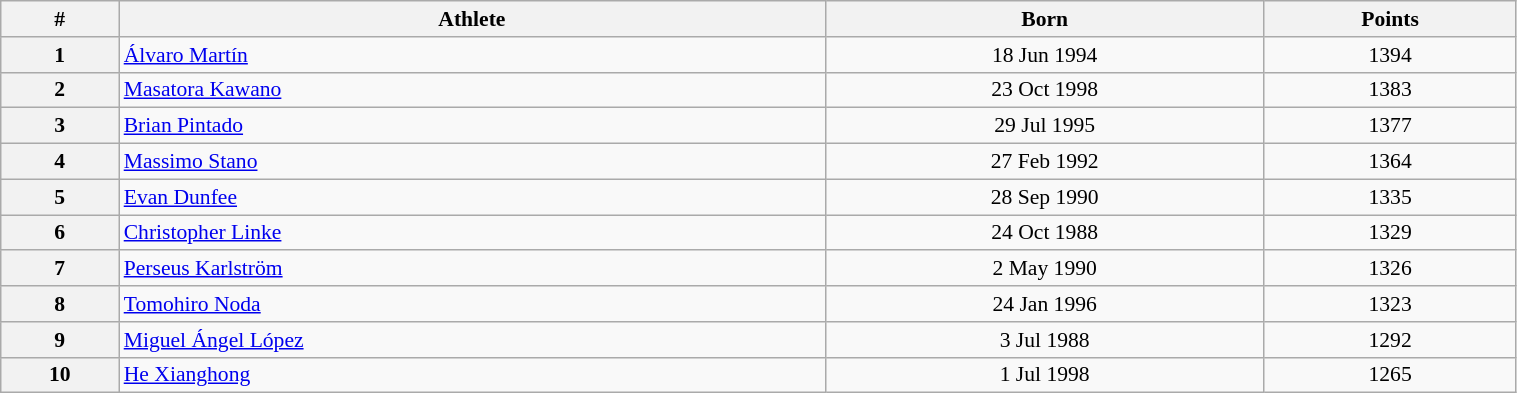<table class="wikitable" width=80% style="font-size:90%; text-align:center;">
<tr>
<th>#</th>
<th>Athlete</th>
<th>Born</th>
<th>Points</th>
</tr>
<tr>
<th>1</th>
<td align=left> <a href='#'>Álvaro Martín</a></td>
<td>18 Jun 1994</td>
<td>1394</td>
</tr>
<tr>
<th>2</th>
<td align=left> <a href='#'>Masatora Kawano</a></td>
<td>23 Oct 1998</td>
<td>1383</td>
</tr>
<tr>
<th>3</th>
<td align=left> <a href='#'>Brian Pintado</a></td>
<td>29 Jul 1995</td>
<td>1377</td>
</tr>
<tr>
<th>4</th>
<td align=left> <a href='#'>Massimo Stano</a></td>
<td>27 Feb 1992</td>
<td>1364</td>
</tr>
<tr>
<th>5</th>
<td align=left> <a href='#'>Evan Dunfee</a></td>
<td>28 Sep 1990</td>
<td>1335</td>
</tr>
<tr>
<th>6</th>
<td align=left> <a href='#'>Christopher Linke</a></td>
<td>24 Oct 1988</td>
<td>1329</td>
</tr>
<tr>
<th>7</th>
<td align=left> <a href='#'>Perseus Karlström</a></td>
<td>2 May 1990</td>
<td>1326</td>
</tr>
<tr>
<th>8</th>
<td align=left> <a href='#'>Tomohiro Noda</a></td>
<td>24 Jan 1996</td>
<td>1323</td>
</tr>
<tr>
<th>9</th>
<td align=left> <a href='#'>Miguel Ángel López</a></td>
<td>3 Jul 1988</td>
<td>1292</td>
</tr>
<tr>
<th>10</th>
<td align=left> <a href='#'>He Xianghong</a></td>
<td>1 Jul 1998</td>
<td>1265</td>
</tr>
</table>
